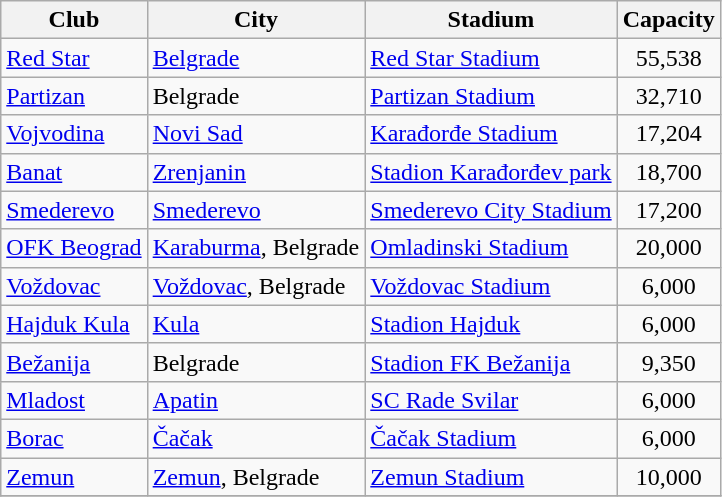<table class="wikitable sortable">
<tr>
<th>Club</th>
<th>City</th>
<th>Stadium</th>
<th>Capacity</th>
</tr>
<tr>
<td><a href='#'>Red Star</a></td>
<td><a href='#'>Belgrade</a></td>
<td><a href='#'>Red Star Stadium</a></td>
<td align="center">55,538</td>
</tr>
<tr>
<td><a href='#'>Partizan</a></td>
<td>Belgrade</td>
<td><a href='#'>Partizan Stadium</a></td>
<td align="center">32,710</td>
</tr>
<tr>
<td><a href='#'>Vojvodina</a></td>
<td><a href='#'>Novi Sad</a></td>
<td><a href='#'>Karađorđe Stadium</a></td>
<td align="center">17,204</td>
</tr>
<tr>
<td><a href='#'>Banat</a></td>
<td><a href='#'>Zrenjanin</a></td>
<td><a href='#'>Stadion Karađorđev park</a></td>
<td align="center">18,700</td>
</tr>
<tr>
<td><a href='#'>Smederevo</a></td>
<td><a href='#'>Smederevo</a></td>
<td><a href='#'>Smederevo City Stadium</a></td>
<td align="center">17,200</td>
</tr>
<tr>
<td><a href='#'>OFK Beograd</a></td>
<td><a href='#'>Karaburma</a>, Belgrade</td>
<td><a href='#'>Omladinski Stadium</a></td>
<td align="center">20,000</td>
</tr>
<tr>
<td><a href='#'>Voždovac</a></td>
<td><a href='#'>Voždovac</a>, Belgrade</td>
<td><a href='#'>Voždovac Stadium</a></td>
<td align="center">6,000</td>
</tr>
<tr>
<td><a href='#'>Hajduk Kula</a></td>
<td><a href='#'>Kula</a></td>
<td><a href='#'>Stadion Hajduk</a></td>
<td align="center">6,000</td>
</tr>
<tr>
<td><a href='#'>Bežanija</a></td>
<td>Belgrade</td>
<td><a href='#'>Stadion FK Bežanija</a></td>
<td align="center">9,350</td>
</tr>
<tr>
<td><a href='#'>Mladost</a></td>
<td><a href='#'>Apatin</a></td>
<td><a href='#'>SC Rade Svilar</a></td>
<td align="center">6,000</td>
</tr>
<tr>
<td><a href='#'>Borac</a></td>
<td><a href='#'>Čačak</a></td>
<td><a href='#'>Čačak Stadium</a></td>
<td align="center">6,000</td>
</tr>
<tr>
<td><a href='#'>Zemun</a></td>
<td><a href='#'>Zemun</a>, Belgrade</td>
<td><a href='#'>Zemun Stadium</a></td>
<td align="center">10,000</td>
</tr>
<tr>
</tr>
</table>
